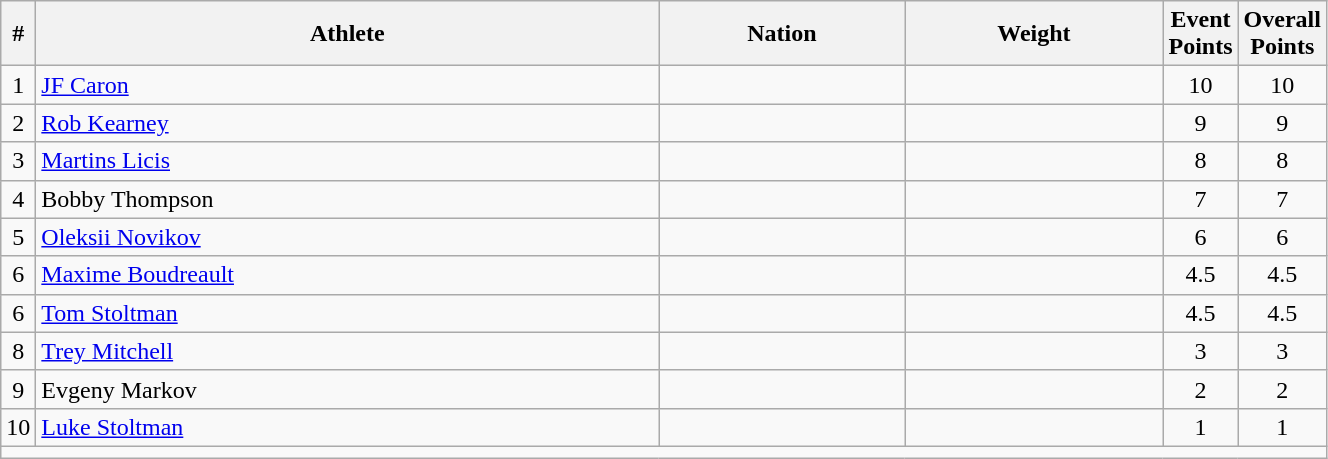<table class="wikitable sortable" style="text-align:center;width: 70%;">
<tr>
<th scope="col" style="width: 10px;">#</th>
<th scope="col">Athlete</th>
<th scope="col">Nation</th>
<th scope="col">Weight</th>
<th scope="col" style="width: 10px;">Event Points</th>
<th scope="col" style="width: 10px;">Overall Points</th>
</tr>
<tr>
<td>1</td>
<td align=left><a href='#'>JF Caron</a></td>
<td align=left></td>
<td></td>
<td>10</td>
<td>10</td>
</tr>
<tr>
<td>2</td>
<td align=left><a href='#'>Rob Kearney</a></td>
<td align=left></td>
<td></td>
<td>9</td>
<td>9</td>
</tr>
<tr>
<td>3</td>
<td align=left><a href='#'>Martins Licis</a></td>
<td align=left></td>
<td></td>
<td>8</td>
<td>8</td>
</tr>
<tr>
<td>4</td>
<td align=left>Bobby Thompson</td>
<td align=left></td>
<td></td>
<td>7</td>
<td>7</td>
</tr>
<tr>
<td>5</td>
<td align=left><a href='#'>Oleksii Novikov</a></td>
<td align=left></td>
<td></td>
<td>6</td>
<td>6</td>
</tr>
<tr>
<td>6</td>
<td align=left><a href='#'>Maxime Boudreault</a></td>
<td align=left></td>
<td></td>
<td>4.5</td>
<td>4.5</td>
</tr>
<tr>
<td>6</td>
<td align=left><a href='#'>Tom Stoltman</a></td>
<td align=left></td>
<td></td>
<td>4.5</td>
<td>4.5</td>
</tr>
<tr>
<td>8</td>
<td align=left><a href='#'>Trey Mitchell</a></td>
<td align=left></td>
<td></td>
<td>3</td>
<td>3</td>
</tr>
<tr>
<td>9</td>
<td align=left>Evgeny Markov</td>
<td align=left></td>
<td></td>
<td>2</td>
<td>2</td>
</tr>
<tr>
<td>10</td>
<td align=left><a href='#'>Luke Stoltman</a></td>
<td align=left></td>
<td></td>
<td>1</td>
<td>1</td>
</tr>
<tr class="sortbottom">
<td colspan="6"></td>
</tr>
</table>
